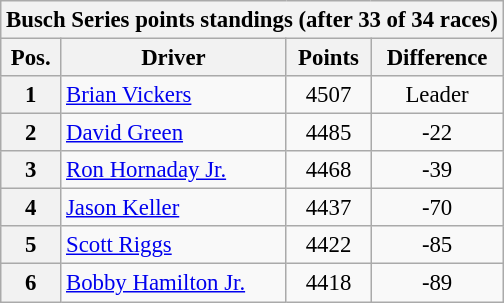<table class="wikitable" style="font-size:95%;">
<tr>
<th colspan=9><strong>Busch Series points standings (after 33 of 34 races)</strong></th>
</tr>
<tr>
<th>Pos.</th>
<th>Driver</th>
<th>Points</th>
<th>Difference</th>
</tr>
<tr>
<th>1</th>
<td><a href='#'>Brian Vickers</a></td>
<td align=center>4507</td>
<td align=center>Leader</td>
</tr>
<tr>
<th>2</th>
<td><a href='#'>David Green</a></td>
<td align=center>4485</td>
<td align=center>-22</td>
</tr>
<tr>
<th>3</th>
<td><a href='#'>Ron Hornaday Jr.</a></td>
<td align=center>4468</td>
<td align=center>-39</td>
</tr>
<tr>
<th>4</th>
<td><a href='#'>Jason Keller</a></td>
<td align=center>4437</td>
<td align=center>-70</td>
</tr>
<tr>
<th>5</th>
<td><a href='#'>Scott Riggs</a></td>
<td align=center>4422</td>
<td align=center>-85</td>
</tr>
<tr>
<th>6</th>
<td><a href='#'>Bobby Hamilton Jr.</a></td>
<td align=center>4418</td>
<td align=center>-89</td>
</tr>
</table>
